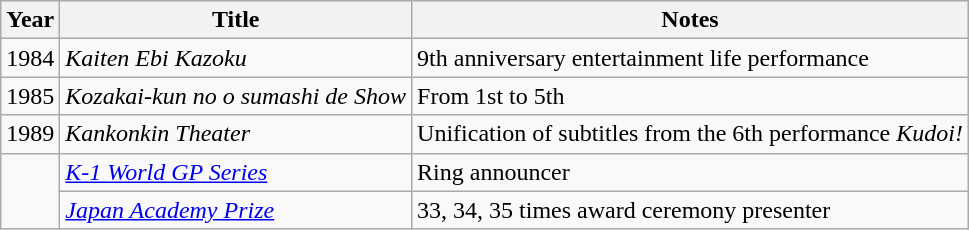<table class="wikitable">
<tr>
<th>Year</th>
<th>Title</th>
<th>Notes</th>
</tr>
<tr>
<td>1984</td>
<td><em>Kaiten Ebi Kazoku</em></td>
<td>9th anniversary entertainment life performance</td>
</tr>
<tr>
<td>1985</td>
<td><em>Kozakai-kun no o sumashi de Show</em></td>
<td>From 1st to 5th</td>
</tr>
<tr>
<td>1989</td>
<td><em>Kankonkin Theater</em></td>
<td>Unification of subtitles from the 6th performance <em>Kudoi!</em></td>
</tr>
<tr>
<td rowspan="2"></td>
<td><em><a href='#'>K-1 World GP Series</a></em></td>
<td>Ring announcer</td>
</tr>
<tr>
<td><em><a href='#'>Japan Academy Prize</a></em></td>
<td>33, 34, 35 times award ceremony presenter</td>
</tr>
</table>
